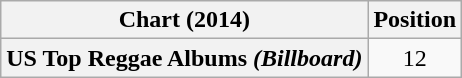<table class="wikitable sortable plainrowheaders" style="text-align:center">
<tr>
<th scope="col">Chart (2014)</th>
<th scope="col">Position</th>
</tr>
<tr>
<th scope="row">US Top Reggae Albums <em>(Billboard)</em></th>
<td align="center">12</td>
</tr>
</table>
